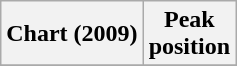<table class="wikitable plainrowheaders"  style="text-align:center">
<tr>
<th scope="col">Chart (2009)</th>
<th scope="col">Peak<br>position</th>
</tr>
<tr>
</tr>
</table>
